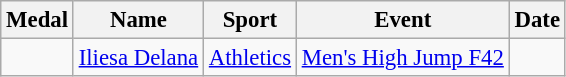<table class="wikitable sortable" style="font-size: 95%">
<tr>
<th>Medal</th>
<th>Name</th>
<th>Sport</th>
<th>Event</th>
<th>Date</th>
</tr>
<tr>
<td></td>
<td><a href='#'>Iliesa Delana</a></td>
<td><a href='#'>Athletics</a></td>
<td><a href='#'>Men's High Jump F42</a></td>
<td></td>
</tr>
</table>
